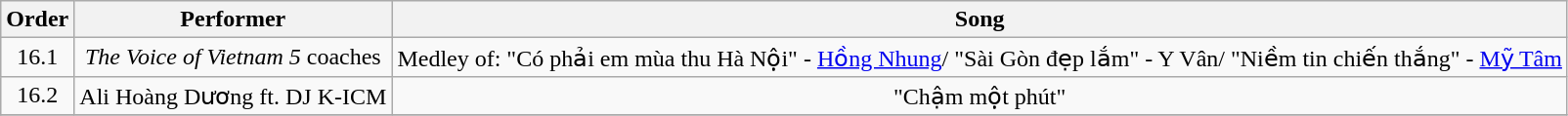<table class="wikitable" style="text-align:center;">
<tr>
<th>Order</th>
<th>Performer</th>
<th>Song</th>
</tr>
<tr>
<td>16.1</td>
<td><em>The Voice of Vietnam 5</em> coaches</td>
<td>Medley of: "Có phải em mùa thu Hà Nội" - <a href='#'>Hồng Nhung</a>/ "Sài Gòn đẹp lắm" - Y Vân/ "Niềm tin chiến thắng" - <a href='#'>Mỹ Tâm</a></td>
</tr>
<tr>
<td>16.2</td>
<td>Ali Hoàng Dương ft. DJ K-ICM</td>
<td>"Chậm một phút"</td>
</tr>
<tr>
</tr>
</table>
